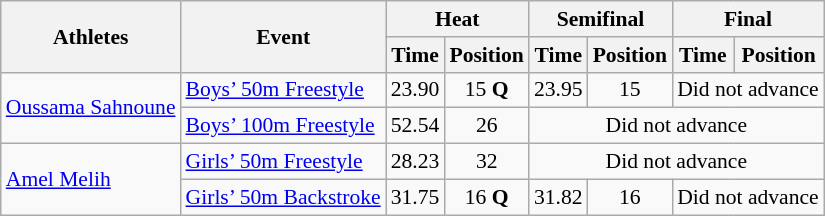<table class="wikitable" border="1" style="font-size:90%">
<tr>
<th rowspan=2>Athletes</th>
<th rowspan=2>Event</th>
<th colspan=2>Heat</th>
<th colspan=2>Semifinal</th>
<th colspan=2>Final</th>
</tr>
<tr>
<th>Time</th>
<th>Position</th>
<th>Time</th>
<th>Position</th>
<th>Time</th>
<th>Position</th>
</tr>
<tr>
<td rowspan=2><a href='#'>Oussama Sahnoune</a></td>
<td><a href='#'>Boys’ 50m Freestyle</a></td>
<td align=center>23.90</td>
<td align=center>15 <strong>Q</strong></td>
<td align=center>23.95</td>
<td align=center>15</td>
<td colspan="2" align=center>Did not advance</td>
</tr>
<tr>
<td><a href='#'>Boys’ 100m Freestyle</a></td>
<td align=center>52.54</td>
<td align=center>26</td>
<td colspan="4" align=center>Did not advance</td>
</tr>
<tr>
<td rowspan=2><a href='#'>Amel Melih</a></td>
<td><a href='#'>Girls’ 50m Freestyle</a></td>
<td align=center>28.23</td>
<td align=center>32</td>
<td colspan="4" align=center>Did not advance</td>
</tr>
<tr>
<td><a href='#'>Girls’ 50m Backstroke</a></td>
<td align=center>31.75</td>
<td align=center>16 <strong>Q</strong></td>
<td align=center>31.82</td>
<td align=center>16</td>
<td colspan="2" align=center>Did not advance</td>
</tr>
</table>
